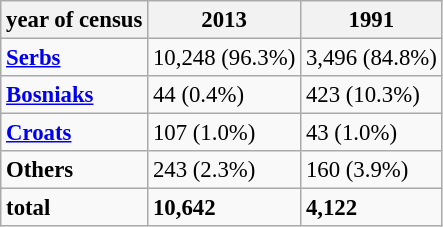<table class="wikitable" style="font-size:95%;">
<tr>
<th>year of census</th>
<th>2013</th>
<th>1991</th>
</tr>
<tr>
<td><strong><a href='#'>Serbs</a></strong></td>
<td>10,248 (96.3%)</td>
<td>3,496 (84.8%)</td>
</tr>
<tr>
<td><strong><a href='#'>Bosniaks</a></strong></td>
<td>44 (0.4%)</td>
<td>423 (10.3%)</td>
</tr>
<tr>
<td><strong> <a href='#'>Croats</a></strong></td>
<td>107 (1.0%)</td>
<td>43 (1.0%)</td>
</tr>
<tr>
<td><strong>Others</strong></td>
<td>243 (2.3%)</td>
<td>160 (3.9%)</td>
</tr>
<tr>
<td><strong>total</strong></td>
<td><strong>10,642</strong></td>
<td><strong>4,122</strong></td>
</tr>
</table>
